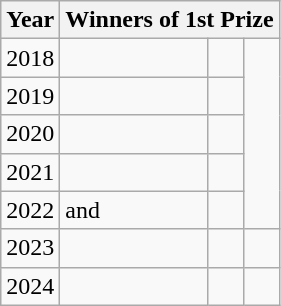<table class="wikitable sortable">
<tr>
<th>Year</th>
<th colspan="3">Winners of 1st Prize</th>
</tr>
<tr>
<td>2018</td>
<td></td>
<td></td>
</tr>
<tr>
<td>2019</td>
<td></td>
<td></td>
</tr>
<tr>
<td>2020</td>
<td></td>
<td></td>
</tr>
<tr>
<td>2021</td>
<td></td>
<td></td>
</tr>
<tr>
<td>2022</td>
<td> and </td>
<td></td>
</tr>
<tr>
<td>2023</td>
<td></td>
<td></td>
<td></td>
</tr>
<tr>
<td>2024</td>
<td></td>
<td></td>
</tr>
</table>
